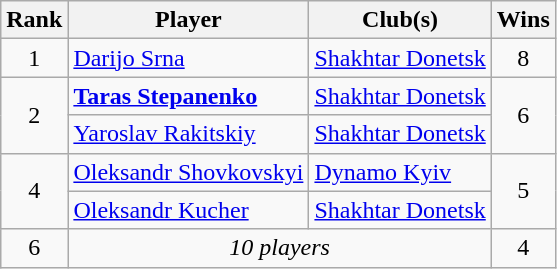<table class="wikitable">
<tr>
<th>Rank</th>
<th>Player</th>
<th>Club(s)</th>
<th>Wins</th>
</tr>
<tr>
<td align="center">1</td>
<td> <a href='#'>Darijo Srna</a></td>
<td><a href='#'>Shakhtar Donetsk</a></td>
<td align="center">8</td>
</tr>
<tr>
<td align="center" rowspan="2">2</td>
<td> <strong><a href='#'>Taras Stepanenko</a></strong></td>
<td><a href='#'>Shakhtar Donetsk</a></td>
<td align="center" rowspan="2">6</td>
</tr>
<tr>
<td> <a href='#'>Yaroslav Rakitskiy</a></td>
<td><a href='#'>Shakhtar Donetsk</a></td>
</tr>
<tr>
<td align="center" rowspan="2">4</td>
<td> <a href='#'>Oleksandr Shovkovskyi</a></td>
<td><a href='#'>Dynamo Kyiv</a></td>
<td align="center" rowspan="2">5</td>
</tr>
<tr>
<td> <a href='#'>Oleksandr Kucher</a></td>
<td><a href='#'>Shakhtar Donetsk</a></td>
</tr>
<tr>
<td align="center">6</td>
<td align="center" colspan="2"><em>10 players</em></td>
<td align="center">4</td>
</tr>
</table>
